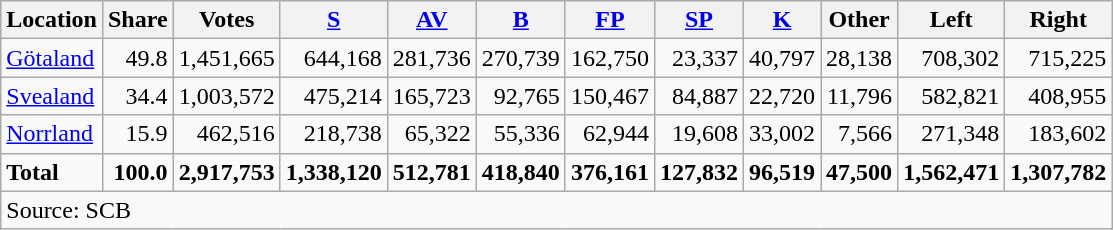<table class="wikitable sortable" style=text-align:right>
<tr>
<th>Location</th>
<th>Share</th>
<th>Votes</th>
<th><a href='#'>S</a></th>
<th><a href='#'>AV</a></th>
<th><a href='#'>B</a></th>
<th><a href='#'>FP</a></th>
<th><a href='#'>SP</a></th>
<th><a href='#'>K</a></th>
<th>Other</th>
<th>Left</th>
<th>Right</th>
</tr>
<tr>
<td align=left><a href='#'>Götaland</a></td>
<td>49.8</td>
<td>1,451,665</td>
<td>644,168</td>
<td>281,736</td>
<td>270,739</td>
<td>162,750</td>
<td>23,337</td>
<td>40,797</td>
<td>28,138</td>
<td>708,302</td>
<td>715,225</td>
</tr>
<tr>
<td align=left><a href='#'>Svealand</a></td>
<td>34.4</td>
<td>1,003,572</td>
<td>475,214</td>
<td>165,723</td>
<td>92,765</td>
<td>150,467</td>
<td>84,887</td>
<td>22,720</td>
<td>11,796</td>
<td>582,821</td>
<td>408,955</td>
</tr>
<tr>
<td align=left><a href='#'>Norrland</a></td>
<td>15.9</td>
<td>462,516</td>
<td>218,738</td>
<td>65,322</td>
<td>55,336</td>
<td>62,944</td>
<td>19,608</td>
<td>33,002</td>
<td>7,566</td>
<td>271,348</td>
<td>183,602</td>
</tr>
<tr>
<td align=left><strong>Total</strong></td>
<td><strong>100.0</strong></td>
<td><strong>2,917,753</strong></td>
<td><strong>1,338,120</strong></td>
<td><strong>512,781</strong></td>
<td><strong>418,840</strong></td>
<td><strong>376,161</strong></td>
<td><strong>127,832</strong></td>
<td><strong>96,519</strong></td>
<td><strong>47,500</strong></td>
<td><strong>1,562,471</strong></td>
<td><strong>1,307,782</strong></td>
</tr>
<tr>
<td align=left colspan=12>Source: SCB </td>
</tr>
</table>
